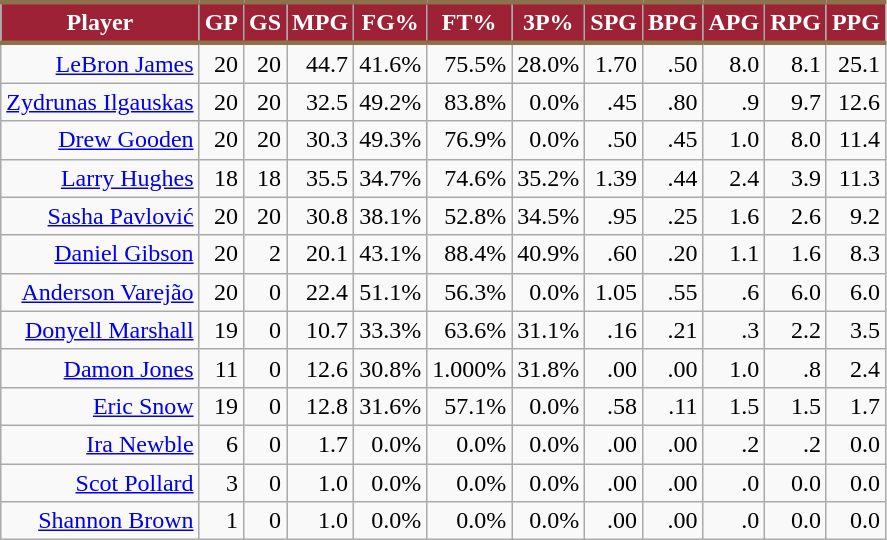<table class="wikitable sortable" style="text-align:right;">
<tr>
<th style="background:#9D2235; color:#FFFFFF; border-top:#8C714C 3px solid; border-bottom:#8C714C 3px solid;">Player</th>
<th style="background:#9D2235; color:#FFFFFF; border-top:#8C714C 3px solid; border-bottom:#8C714C 3px solid;">GP</th>
<th style="background:#9D2235; color:#FFFFFF; border-top:#8C714C 3px solid; border-bottom:#8C714C 3px solid;">GS</th>
<th style="background:#9D2235; color:#FFFFFF; border-top:#8C714C 3px solid; border-bottom:#8C714C 3px solid;">MPG</th>
<th style="background:#9D2235; color:#FFFFFF; border-top:#8C714C 3px solid; border-bottom:#8C714C 3px solid;">FG%</th>
<th style="background:#9D2235; color:#FFFFFF; border-top:#8C714C 3px solid; border-bottom:#8C714C 3px solid;">FT%</th>
<th style="background:#9D2235; color:#FFFFFF; border-top:#8C714C 3px solid; border-bottom:#8C714C 3px solid;">3P%</th>
<th style="background:#9D2235; color:#FFFFFF; border-top:#8C714C 3px solid; border-bottom:#8C714C 3px solid;">SPG</th>
<th style="background:#9D2235; color:#FFFFFF; border-top:#8C714C 3px solid; border-bottom:#8C714C 3px solid;">BPG</th>
<th style="background:#9D2235; color:#FFFFFF; border-top:#8C714C 3px solid; border-bottom:#8C714C 3px solid;">APG</th>
<th style="background:#9D2235; color:#FFFFFF; border-top:#8C714C 3px solid; border-bottom:#8C714C 3px solid;">RPG</th>
<th style="background:#9D2235; color:#FFFFFF; border-top:#8C714C 3px solid; border-bottom:#8C714C 3px solid;">PPG</th>
</tr>
<tr>
<td><a href='#'>LeBron James</a></td>
<td>20</td>
<td>20</td>
<td>44.7</td>
<td>41.6%</td>
<td>75.5%</td>
<td>28.0%</td>
<td>1.70</td>
<td>.50</td>
<td>8.0</td>
<td>8.1</td>
<td>25.1</td>
</tr>
<tr>
<td><a href='#'>Zydrunas Ilgauskas</a></td>
<td>20</td>
<td>20</td>
<td>32.5</td>
<td>49.2%</td>
<td>83.8%</td>
<td>0.0%</td>
<td>.45</td>
<td>.80</td>
<td>.9</td>
<td>9.7</td>
<td>12.6</td>
</tr>
<tr>
<td><a href='#'>Drew Gooden</a></td>
<td>20</td>
<td>20</td>
<td>30.3</td>
<td>49.3%</td>
<td>76.9%</td>
<td>0.0%</td>
<td>.50</td>
<td>.45</td>
<td>1.0</td>
<td>8.0</td>
<td>11.4</td>
</tr>
<tr>
<td><a href='#'>Larry Hughes</a></td>
<td>18</td>
<td>18</td>
<td>35.5</td>
<td>34.7%</td>
<td>74.6%</td>
<td>35.2%</td>
<td>1.39</td>
<td>.44</td>
<td>2.4</td>
<td>3.9</td>
<td>11.3</td>
</tr>
<tr>
<td><a href='#'>Sasha Pavlović</a></td>
<td>20</td>
<td>20</td>
<td>30.8</td>
<td>38.1%</td>
<td>52.8%</td>
<td>34.5%</td>
<td>.95</td>
<td>.25</td>
<td>1.6</td>
<td>2.6</td>
<td>9.2</td>
</tr>
<tr>
<td><a href='#'>Daniel Gibson</a></td>
<td>20</td>
<td>2</td>
<td>20.1</td>
<td>43.1%</td>
<td>88.4%</td>
<td>40.9%</td>
<td>.60</td>
<td>.20</td>
<td>1.1</td>
<td>1.6</td>
<td>8.3</td>
</tr>
<tr>
<td><a href='#'>Anderson Varejão</a></td>
<td>20</td>
<td>0</td>
<td>22.4</td>
<td>51.1%</td>
<td>56.3%</td>
<td>0.0%</td>
<td>1.05</td>
<td>.55</td>
<td>.6</td>
<td>6.0</td>
<td>6.0</td>
</tr>
<tr>
<td><a href='#'>Donyell Marshall</a></td>
<td>19</td>
<td>0</td>
<td>10.7</td>
<td>33.3%</td>
<td>63.6%</td>
<td>31.1%</td>
<td>.16</td>
<td>.21</td>
<td>.3</td>
<td>2.2</td>
<td>3.5</td>
</tr>
<tr>
<td><a href='#'>Damon Jones</a></td>
<td>11</td>
<td>0</td>
<td>12.6</td>
<td>30.8%</td>
<td>1.000%</td>
<td>31.8%</td>
<td>.00</td>
<td>.00</td>
<td>1.0</td>
<td>.8</td>
<td>2.4</td>
</tr>
<tr>
<td><a href='#'>Eric Snow</a></td>
<td>19</td>
<td>0</td>
<td>12.8</td>
<td>31.6%</td>
<td>57.1%</td>
<td>0.0%</td>
<td>.58</td>
<td>.11</td>
<td>1.5</td>
<td>1.5</td>
<td>1.7</td>
</tr>
<tr>
<td><a href='#'>Ira Newble</a></td>
<td>6</td>
<td>0</td>
<td>1.7</td>
<td>0.0%</td>
<td>0.0%</td>
<td>0.0%</td>
<td>.00</td>
<td>.00</td>
<td>.2</td>
<td>.2</td>
<td>0.0</td>
</tr>
<tr>
<td><a href='#'>Scot Pollard</a></td>
<td>3</td>
<td>0</td>
<td>1.0</td>
<td>0.0%</td>
<td>0.0%</td>
<td>0.0%</td>
<td>.00</td>
<td>.00</td>
<td>.0</td>
<td>0.0</td>
<td>0.0</td>
</tr>
<tr>
<td><a href='#'>Shannon Brown</a></td>
<td>1</td>
<td>0</td>
<td>1.0</td>
<td>0.0%</td>
<td>0.0%</td>
<td>0.0%</td>
<td>.00</td>
<td>.00</td>
<td>.0</td>
<td>0.0</td>
<td>0.0</td>
</tr>
</table>
